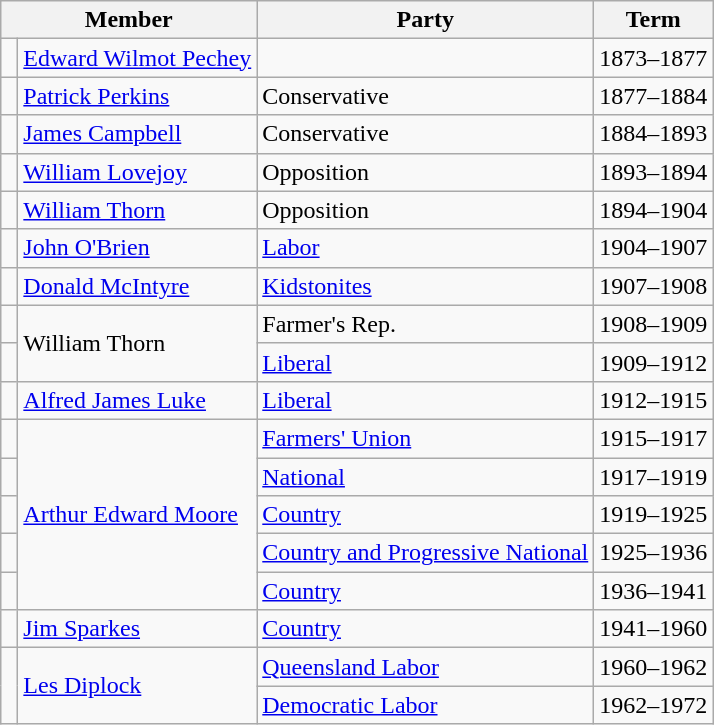<table class="wikitable">
<tr>
<th colspan="2">Member</th>
<th>Party</th>
<th>Term</th>
</tr>
<tr>
<td> </td>
<td><a href='#'>Edward Wilmot Pechey</a></td>
<td> </td>
<td>1873–1877</td>
</tr>
<tr>
<td> </td>
<td><a href='#'>Patrick Perkins</a></td>
<td>Conservative</td>
<td>1877–1884</td>
</tr>
<tr>
<td> </td>
<td><a href='#'>James Campbell</a></td>
<td>Conservative</td>
<td>1884–1893</td>
</tr>
<tr>
<td> </td>
<td><a href='#'>William Lovejoy</a></td>
<td>Opposition</td>
<td>1893–1894</td>
</tr>
<tr>
<td> </td>
<td><a href='#'>William Thorn</a></td>
<td>Opposition</td>
<td>1894–1904</td>
</tr>
<tr>
<td> </td>
<td><a href='#'>John O'Brien</a></td>
<td><a href='#'>Labor</a></td>
<td>1904–1907</td>
</tr>
<tr>
<td> </td>
<td><a href='#'>Donald McIntyre</a></td>
<td><a href='#'>Kidstonites</a></td>
<td>1907–1908</td>
</tr>
<tr>
<td> </td>
<td rowspan=2>William Thorn</td>
<td>Farmer's Rep.</td>
<td>1908–1909</td>
</tr>
<tr>
<td> </td>
<td><a href='#'>Liberal</a></td>
<td>1909–1912</td>
</tr>
<tr>
<td> </td>
<td><a href='#'>Alfred James Luke</a></td>
<td><a href='#'>Liberal</a></td>
<td>1912–1915</td>
</tr>
<tr>
<td> </td>
<td rowspan=5><a href='#'>Arthur Edward Moore</a></td>
<td><a href='#'>Farmers' Union</a></td>
<td>1915–1917</td>
</tr>
<tr>
<td> </td>
<td><a href='#'>National</a></td>
<td>1917–1919</td>
</tr>
<tr>
<td> </td>
<td><a href='#'>Country</a></td>
<td>1919–1925</td>
</tr>
<tr>
<td> </td>
<td><a href='#'>Country and Progressive National</a></td>
<td>1925–1936</td>
</tr>
<tr>
<td> </td>
<td><a href='#'>Country</a></td>
<td>1936–1941</td>
</tr>
<tr>
<td> </td>
<td><a href='#'>Jim Sparkes</a></td>
<td><a href='#'>Country</a></td>
<td>1941–1960</td>
</tr>
<tr>
<td rowspan=2 > </td>
<td rowspan=2><a href='#'>Les Diplock</a></td>
<td><a href='#'>Queensland Labor</a></td>
<td>1960–1962</td>
</tr>
<tr>
<td><a href='#'>Democratic Labor</a></td>
<td>1962–1972</td>
</tr>
</table>
